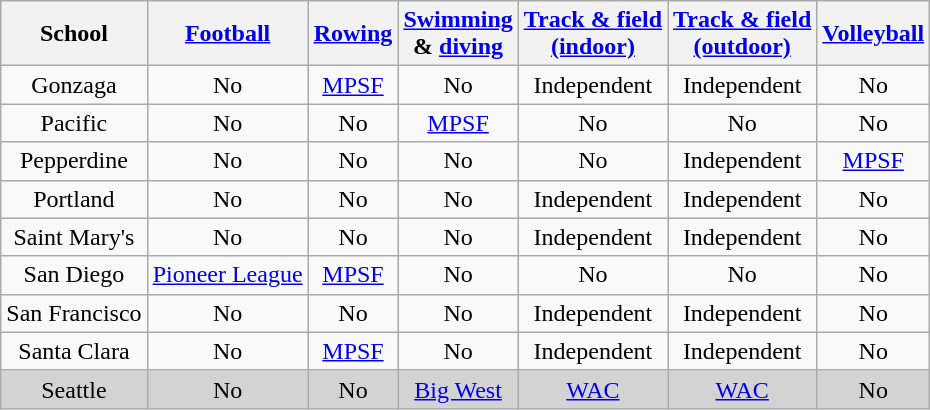<table class="wikitable sortable">
<tr style="text-align:center">
<th>School</th>
<th><a href='#'>Football</a></th>
<th><a href='#'>Rowing</a></th>
<th><a href='#'>Swimming</a> <br> & <a href='#'>diving</a></th>
<th><a href='#'>Track & field <br> (indoor)</a></th>
<th><a href='#'>Track & field <br> (outdoor)</a></th>
<th><a href='#'>Volleyball</a></th>
</tr>
<tr style="text-align:center">
<td>Gonzaga</td>
<td>No</td>
<td><a href='#'>MPSF</a></td>
<td>No</td>
<td>Independent</td>
<td>Independent</td>
<td>No</td>
</tr>
<tr style="text-align:center">
<td>Pacific</td>
<td>No</td>
<td>No</td>
<td><a href='#'>MPSF</a></td>
<td>No</td>
<td>No</td>
<td>No</td>
</tr>
<tr style="text-align:center">
<td>Pepperdine</td>
<td>No</td>
<td>No</td>
<td>No</td>
<td>No</td>
<td>Independent</td>
<td><a href='#'>MPSF</a></td>
</tr>
<tr style="text-align:center">
<td>Portland</td>
<td>No</td>
<td>No</td>
<td>No</td>
<td>Independent</td>
<td>Independent</td>
<td>No</td>
</tr>
<tr style="text-align:center">
<td>Saint Mary's</td>
<td>No</td>
<td>No</td>
<td>No</td>
<td>Independent</td>
<td>Independent</td>
<td>No</td>
</tr>
<tr style="text-align:center">
<td>San Diego</td>
<td><a href='#'>Pioneer League</a></td>
<td><a href='#'>MPSF</a></td>
<td>No</td>
<td>No</td>
<td>No</td>
<td>No</td>
</tr>
<tr style="text-align:center">
<td>San Francisco</td>
<td>No</td>
<td>No</td>
<td>No</td>
<td>Independent</td>
<td>Independent</td>
<td>No</td>
</tr>
<tr style="text-align:center">
<td>Santa Clara</td>
<td>No</td>
<td><a href='#'>MPSF</a></td>
<td>No</td>
<td>Independent</td>
<td>Independent</td>
<td>No</td>
</tr>
<tr bgcolor=lightgray align=center>
<td>Seattle</td>
<td>No</td>
<td>No</td>
<td><a href='#'>Big West</a></td>
<td><a href='#'>WAC</a></td>
<td><a href='#'>WAC</a></td>
<td>No</td>
</tr>
</table>
